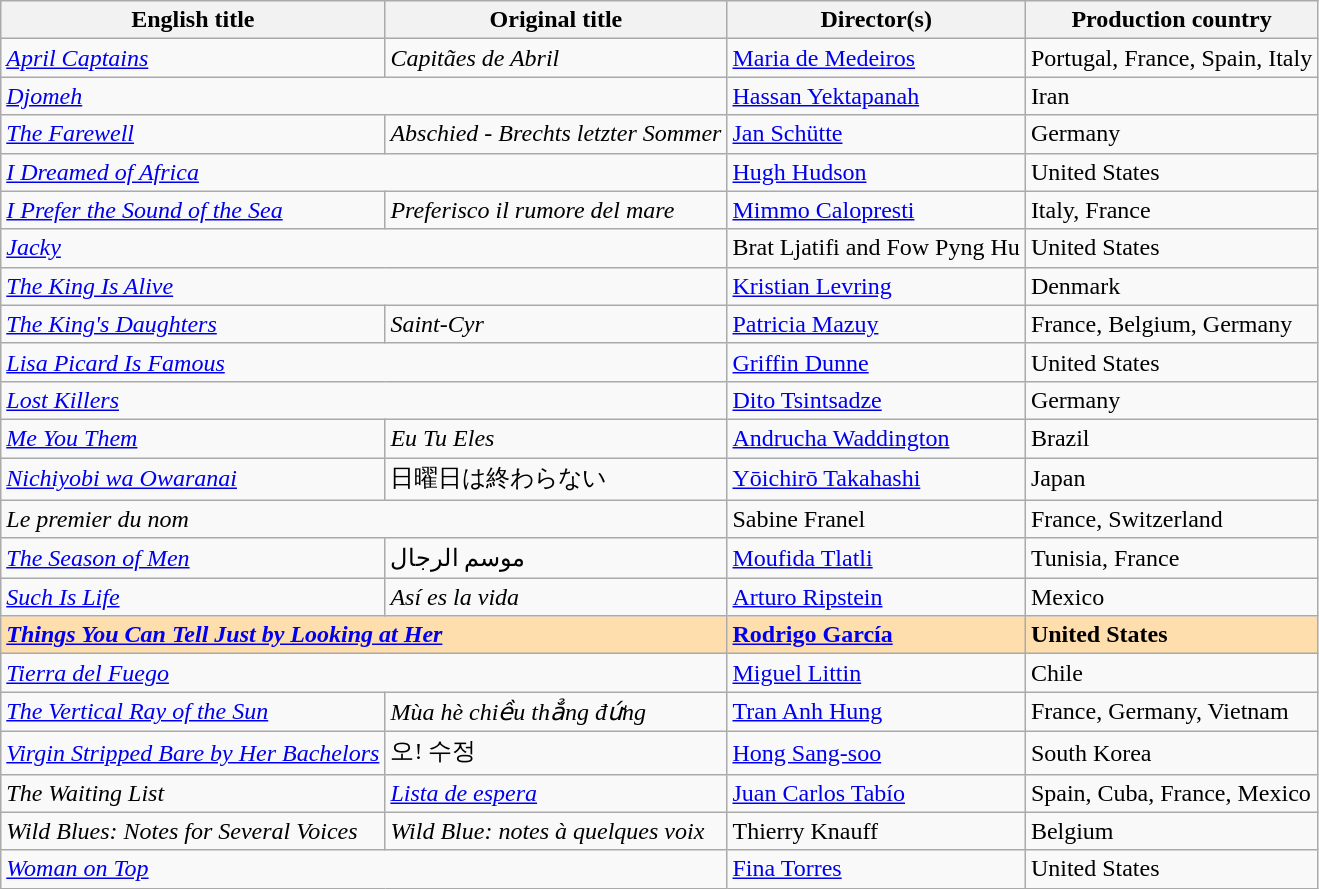<table class="wikitable">
<tr>
<th>English title</th>
<th>Original title</th>
<th>Director(s)</th>
<th>Production country</th>
</tr>
<tr>
<td><em><a href='#'>April Captains</a></em></td>
<td><em>Capitães de Abril</em></td>
<td><a href='#'>Maria de Medeiros</a></td>
<td>Portugal, France, Spain, Italy</td>
</tr>
<tr>
<td colspan="2"><em><a href='#'>Djomeh</a></em></td>
<td><a href='#'>Hassan Yektapanah</a></td>
<td>Iran</td>
</tr>
<tr>
<td><a href='#'><em>The Farewell</em></a></td>
<td><em>Abschied - Brechts letzter Sommer</em></td>
<td><a href='#'>Jan Schütte</a></td>
<td>Germany</td>
</tr>
<tr>
<td colspan="2"><em><a href='#'>I Dreamed of Africa</a></em></td>
<td><a href='#'>Hugh Hudson</a></td>
<td>United States</td>
</tr>
<tr>
<td><em><a href='#'>I Prefer the Sound of the Sea</a></em></td>
<td><em>Preferisco il rumore del mare</em></td>
<td><a href='#'>Mimmo Calopresti</a></td>
<td>Italy, France</td>
</tr>
<tr>
<td colspan="2"><em><a href='#'>Jacky</a></em></td>
<td>Brat Ljatifi and Fow Pyng Hu</td>
<td>United States</td>
</tr>
<tr>
<td colspan="2"><em><a href='#'>The King Is Alive</a></em></td>
<td><a href='#'>Kristian Levring</a></td>
<td>Denmark</td>
</tr>
<tr>
<td><em><a href='#'>The King's Daughters</a></em></td>
<td><em>Saint-Cyr</em></td>
<td><a href='#'>Patricia Mazuy</a></td>
<td>France, Belgium, Germany</td>
</tr>
<tr>
<td colspan="2"><em><a href='#'>Lisa Picard Is Famous</a></em></td>
<td><a href='#'>Griffin Dunne</a></td>
<td>United States</td>
</tr>
<tr>
<td colspan="2"><em><a href='#'>Lost Killers</a></em></td>
<td><a href='#'>Dito Tsintsadze</a></td>
<td>Germany</td>
</tr>
<tr>
<td><em><a href='#'>Me You Them</a></em></td>
<td><em>Eu Tu Eles</em></td>
<td><a href='#'>Andrucha Waddington</a></td>
<td>Brazil</td>
</tr>
<tr>
<td><em><a href='#'>Nichiyobi wa Owaranai</a></em></td>
<td>日曜日は終わらない</td>
<td><a href='#'>Yōichirō Takahashi</a></td>
<td>Japan</td>
</tr>
<tr>
<td colspan="2"><em>Le premier du nom</em></td>
<td>Sabine Franel</td>
<td>France, Switzerland</td>
</tr>
<tr>
<td><em><a href='#'>The Season of Men</a></em></td>
<td>موسم الرجال</td>
<td><a href='#'>Moufida Tlatli</a></td>
<td>Tunisia, France</td>
</tr>
<tr>
<td><a href='#'><em>Such Is Life</em></a></td>
<td><em>Así es la vida</em></td>
<td><a href='#'>Arturo Ripstein</a></td>
<td>Mexico</td>
</tr>
<tr style="background:#FFDEAD;">
<td colspan="2"><strong><em><a href='#'>Things You Can Tell Just by Looking at Her</a></em></strong></td>
<td><a href='#'><strong>Rodrigo García</strong></a></td>
<td><strong>United States</strong></td>
</tr>
<tr>
<td colspan="2"><em><a href='#'>Tierra del Fuego</a></em></td>
<td><a href='#'>Miguel Littin</a></td>
<td>Chile</td>
</tr>
<tr>
<td><em><a href='#'>The Vertical Ray of the Sun</a></em></td>
<td><em>Mùa hè chiều thẳng đứng</em></td>
<td><a href='#'>Tran Anh Hung</a></td>
<td>France, Germany, Vietnam</td>
</tr>
<tr>
<td><em><a href='#'>Virgin Stripped Bare by Her Bachelors</a></em></td>
<td>오! 수정</td>
<td><a href='#'>Hong Sang-soo</a></td>
<td>South Korea</td>
</tr>
<tr>
<td><em>The Waiting List</em></td>
<td><em><a href='#'>Lista de espera</a></em></td>
<td><a href='#'>Juan Carlos Tabío</a></td>
<td>Spain, Cuba, France, Mexico</td>
</tr>
<tr>
<td><em>Wild Blues: Notes for Several Voices</em></td>
<td><em>Wild Blue: notes à quelques voix</em></td>
<td>Thierry Knauff</td>
<td>Belgium</td>
</tr>
<tr>
<td colspan="2"><em><a href='#'>Woman on Top</a></em></td>
<td><a href='#'>Fina Torres</a></td>
<td>United States</td>
</tr>
</table>
